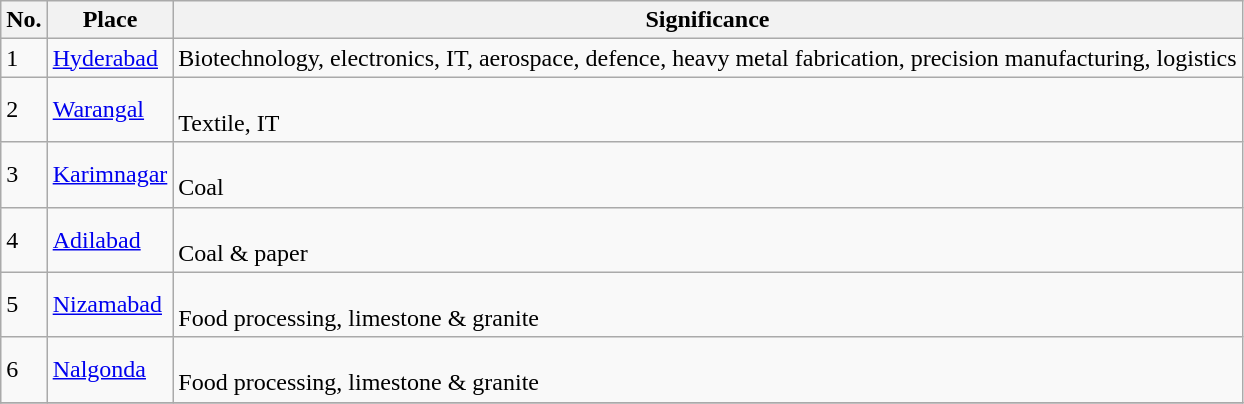<table class="wikitable sortable">
<tr>
<th>No.</th>
<th>Place</th>
<th>Significance</th>
</tr>
<tr>
<td>1</td>
<td><a href='#'>Hyderabad</a></td>
<td>Biotechnology, electronics, IT, aerospace, defence, heavy metal fabrication, precision manufacturing, logistics</td>
</tr>
<tr>
<td>2</td>
<td><a href='#'>Warangal</a></td>
<td><br>Textile, IT</td>
</tr>
<tr>
<td>3</td>
<td><a href='#'>Karimnagar</a></td>
<td><br>Coal</td>
</tr>
<tr>
<td>4</td>
<td><a href='#'>Adilabad</a></td>
<td><br>Coal & paper</td>
</tr>
<tr>
<td>5</td>
<td><a href='#'>Nizamabad</a></td>
<td><br>Food processing, limestone & granite</td>
</tr>
<tr>
<td>6</td>
<td><a href='#'>Nalgonda</a></td>
<td><br>Food processing, limestone & granite</td>
</tr>
<tr>
</tr>
</table>
